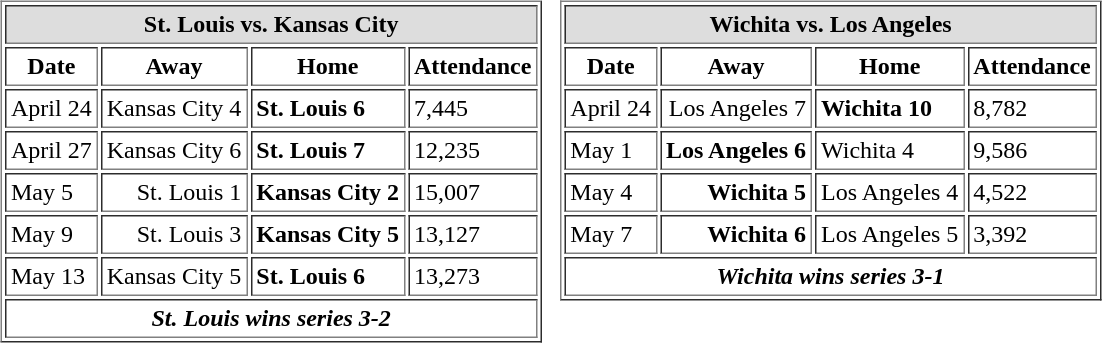<table cellspacing="10">
<tr>
<td valign="top"><br><table cellpadding="3" border="1">
<tr>
<th bgcolor="#DDDDDD" align="center" colspan="4">St. Louis vs. Kansas City</th>
</tr>
<tr>
<th>Date</th>
<th>Away</th>
<th>Home</th>
<th>Attendance</th>
</tr>
<tr>
<td>April 24</td>
<td align="right">Kansas City 4</td>
<td><strong>St. Louis 6</strong></td>
<td>7,445</td>
</tr>
<tr>
<td>April 27</td>
<td align="right">Kansas City 6</td>
<td><strong>St. Louis 7</strong></td>
<td>12,235</td>
</tr>
<tr>
<td>May 5</td>
<td align="right">St. Louis 1</td>
<td><strong>Kansas City 2</strong></td>
<td>15,007</td>
</tr>
<tr>
<td>May 9</td>
<td align="right">St. Louis 3</td>
<td><strong>Kansas City 5</strong></td>
<td>13,127</td>
</tr>
<tr>
<td>May 13</td>
<td align="right">Kansas City 5</td>
<td><strong>St. Louis 6</strong></td>
<td>13,273</td>
</tr>
<tr>
<td align="center" colspan="4"><strong><em>St. Louis wins series 3-2</em></strong></td>
</tr>
</table>
</td>
<td valign="top"><br><table cellpadding="3" border="1">
<tr>
<th bgcolor="#DDDDDD" align="center" colspan="4">Wichita vs. Los Angeles</th>
</tr>
<tr>
<th>Date</th>
<th>Away</th>
<th>Home</th>
<th>Attendance</th>
</tr>
<tr>
<td>April 24</td>
<td align="right">Los Angeles 7</td>
<td><strong>Wichita 10</strong></td>
<td>8,782</td>
</tr>
<tr>
<td>May 1</td>
<td align="right"><strong>Los Angeles 6</strong></td>
<td>Wichita 4</td>
<td>9,586</td>
</tr>
<tr>
<td>May 4</td>
<td align="right"><strong>Wichita 5</strong></td>
<td>Los Angeles 4</td>
<td>4,522</td>
</tr>
<tr>
<td>May 7</td>
<td align="right"><strong>Wichita 6</strong></td>
<td>Los Angeles 5</td>
<td>3,392</td>
</tr>
<tr>
<td align="center" colspan="4"><strong><em>Wichita wins series 3-1</em></strong></td>
</tr>
</table>
</td>
</tr>
</table>
